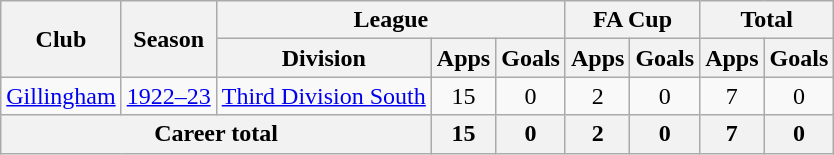<table class="wikitable" style="text-align: center;">
<tr>
<th rowspan="2">Club</th>
<th rowspan="2">Season</th>
<th colspan="3">League</th>
<th colspan="2">FA Cup</th>
<th colspan="2">Total</th>
</tr>
<tr>
<th>Division</th>
<th>Apps</th>
<th>Goals</th>
<th>Apps</th>
<th>Goals</th>
<th>Apps</th>
<th>Goals</th>
</tr>
<tr>
<td><a href='#'>Gillingham</a></td>
<td><a href='#'>1922–23</a></td>
<td><a href='#'>Third Division South</a></td>
<td>15</td>
<td>0</td>
<td>2</td>
<td>0</td>
<td>7</td>
<td>0</td>
</tr>
<tr>
<th colspan="3">Career total</th>
<th>15</th>
<th>0</th>
<th>2</th>
<th>0</th>
<th>7</th>
<th>0</th>
</tr>
</table>
